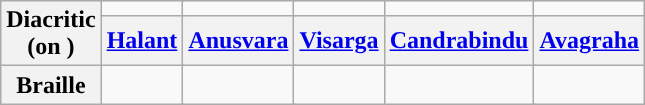<table class="wikitable">
<tr>
<th rowspan=2>Diacritic <br> (on )</th>
<td colspan=2></td>
<td colspan=2></td>
<td colspan=2></td>
<td colspan=2></td>
<td colspan=2></td>
</tr>
<tr>
<th colspan=2><a href='#'>Halant</a></th>
<th colspan=2><a href='#'>Anusvara</a></th>
<th colspan=2><a href='#'>Visarga</a></th>
<th colspan=2><a href='#'>Candrabindu</a></th>
<th colspan=2><a href='#'>Avagraha</a></th>
</tr>
<tr>
<th>Braille</th>
<td colspan=2></td>
<td colspan=2></td>
<td colspan=2></td>
<td colspan=2></td>
<td colspan=2></td>
</tr>
</table>
